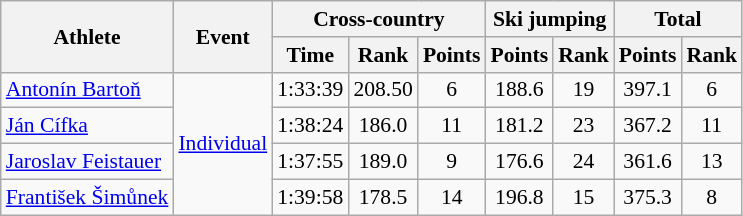<table class="wikitable" style="font-size:90%">
<tr>
<th rowspan="2">Athlete</th>
<th rowspan="2">Event</th>
<th colspan="3">Cross-country</th>
<th colspan="2">Ski jumping</th>
<th colspan="2">Total</th>
</tr>
<tr>
<th>Time</th>
<th>Rank</th>
<th>Points</th>
<th>Points</th>
<th>Rank</th>
<th>Points</th>
<th>Rank</th>
</tr>
<tr align="center">
<td align="left"><a href='#'>Antonín Bartoň</a></td>
<td align="left" rowspan=4><a href='#'>Individual</a></td>
<td>1:33:39</td>
<td>208.50</td>
<td>6</td>
<td>188.6</td>
<td>19</td>
<td>397.1</td>
<td>6</td>
</tr>
<tr align="center">
<td align="left"><a href='#'>Ján Cífka</a></td>
<td>1:38:24</td>
<td>186.0</td>
<td>11</td>
<td>181.2</td>
<td>23</td>
<td>367.2</td>
<td>11</td>
</tr>
<tr align="center">
<td align="left"><a href='#'>Jaroslav Feistauer</a></td>
<td>1:37:55</td>
<td>189.0</td>
<td>9</td>
<td>176.6</td>
<td>24</td>
<td>361.6</td>
<td>13</td>
</tr>
<tr align="center">
<td align="left"><a href='#'>František Šimůnek</a></td>
<td>1:39:58</td>
<td>178.5</td>
<td>14</td>
<td>196.8</td>
<td>15</td>
<td>375.3</td>
<td>8</td>
</tr>
</table>
